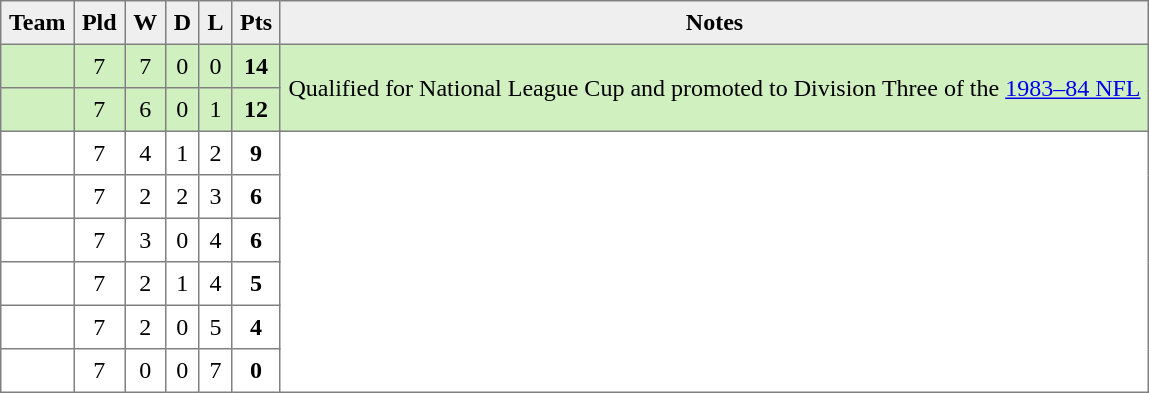<table style=border-collapse:collapse border=1 cellspacing=0 cellpadding=5>
<tr align=center bgcolor=#efefef>
<th>Team</th>
<th>Pld</th>
<th>W</th>
<th>D</th>
<th>L</th>
<th>Pts</th>
<th>Notes</th>
</tr>
<tr align=center style="background:#D0F0C0;">
<td style="text-align:left;"> </td>
<td>7</td>
<td>7</td>
<td>0</td>
<td>0</td>
<td><strong>14</strong></td>
<td rowspan=2>Qualified for National League Cup and promoted to Division Three of the <a href='#'>1983–84 NFL</a></td>
</tr>
<tr align=center style="background:#D0F0C0;">
<td style="text-align:left;"> </td>
<td>7</td>
<td>6</td>
<td>0</td>
<td>1</td>
<td><strong>12</strong></td>
</tr>
<tr align=center style="background:#FFFFFF;">
<td style="text-align:left;"> </td>
<td>7</td>
<td>4</td>
<td>1</td>
<td>2</td>
<td><strong>9</strong></td>
<td rowspan=6></td>
</tr>
<tr align=center style="background:#FFFFFF;">
<td style="text-align:left;"> </td>
<td>7</td>
<td>2</td>
<td>2</td>
<td>3</td>
<td><strong>6</strong></td>
</tr>
<tr align=center style="background:#FFFFFF;">
<td style="text-align:left;"> </td>
<td>7</td>
<td>3</td>
<td>0</td>
<td>4</td>
<td><strong>6</strong></td>
</tr>
<tr align=center style="background:#FFFFFF;">
<td style="text-align:left;"> </td>
<td>7</td>
<td>2</td>
<td>1</td>
<td>4</td>
<td><strong>5</strong></td>
</tr>
<tr align=center style="background:#FFFFFF;">
<td style="text-align:left;"> </td>
<td>7</td>
<td>2</td>
<td>0</td>
<td>5</td>
<td><strong>4</strong></td>
</tr>
<tr align=center style="background:#FFFFFF;">
<td style="text-align:left;"> </td>
<td>7</td>
<td>0</td>
<td>0</td>
<td>7</td>
<td><strong>0</strong></td>
</tr>
</table>
